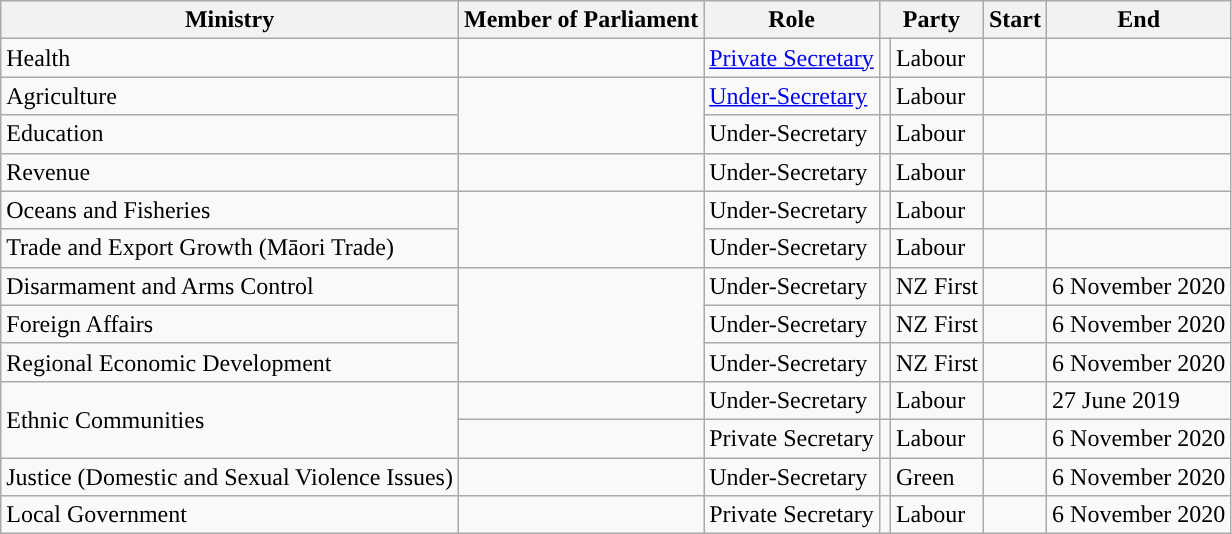<table class="wikitable sortable">
<tr>
<th scope="col">Ministry</th>
<th scope="col">Member of Parliament</th>
<th>Role</th>
<th colspan="2" scope="col">Party</th>
<th scope="col">Start</th>
<th scope="col">End</th>
</tr>
<tr>
<td scope="row">Health</td>
<td></td>
<td><a href='#'>Private Secretary</a></td>
<td style="background:"></td>
<td>Labour</td>
<td></td>
<td></td>
</tr>
<tr>
<td scope="row">Agriculture</td>
<td rowspan="2"></td>
<td><a href='#'>Under-Secretary</a></td>
<td style="background:"></td>
<td>Labour</td>
<td></td>
<td></td>
</tr>
<tr>
<td scope="row">Education</td>
<td>Under-Secretary</td>
<td style="background:"></td>
<td>Labour</td>
<td></td>
<td></td>
</tr>
<tr>
<td scope="row">Revenue</td>
<td></td>
<td>Under-Secretary</td>
<td style="background:"></td>
<td>Labour</td>
<td></td>
<td></td>
</tr>
<tr>
<td scope="row">Oceans and Fisheries</td>
<td rowspan="2"></td>
<td>Under-Secretary</td>
<td style="background:"></td>
<td>Labour</td>
<td></td>
<td></td>
</tr>
<tr>
<td scope="row">Trade and Export Growth (Māori Trade)</td>
<td>Under-Secretary</td>
<td style="background:"></td>
<td>Labour</td>
<td></td>
<td></td>
</tr>
<tr>
<td scope="row">Disarmament and Arms Control</td>
<td rowspan="3"></td>
<td>Under-Secretary</td>
<td style="background:"></td>
<td>NZ First</td>
<td></td>
<td>6 November 2020</td>
</tr>
<tr>
<td scope="row">Foreign Affairs</td>
<td>Under-Secretary</td>
<td style="background:"></td>
<td>NZ First</td>
<td></td>
<td>6 November 2020</td>
</tr>
<tr>
<td scope="row">Regional Economic Development</td>
<td>Under-Secretary</td>
<td style="background:"></td>
<td>NZ First</td>
<td></td>
<td>6 November 2020</td>
</tr>
<tr>
<td rowspan="2" scope="row">Ethnic Communities</td>
<td></td>
<td>Under-Secretary</td>
<td style="background:"></td>
<td>Labour</td>
<td></td>
<td>27 June 2019</td>
</tr>
<tr>
<td></td>
<td>Private Secretary</td>
<td style="background:"></td>
<td>Labour</td>
<td></td>
<td>6 November 2020</td>
</tr>
<tr>
<td scope="row">Justice (Domestic and Sexual Violence Issues)</td>
<td></td>
<td>Under-Secretary</td>
<td style="background:"></td>
<td>Green</td>
<td></td>
<td>6 November 2020</td>
</tr>
<tr>
<td scope="row">Local Government</td>
<td></td>
<td>Private Secretary</td>
<td style="background:"></td>
<td>Labour</td>
<td></td>
<td>6 November 2020</td>
</tr>
</table>
